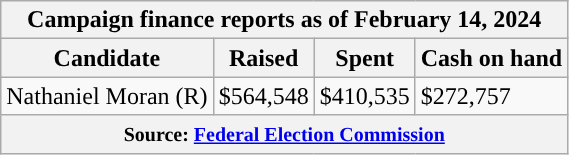<table class="wikitable sortable">
<tr>
<th colspan=4>Campaign finance reports as of February 14, 2024</th>
</tr>
<tr style="text-align:center;">
<th>Candidate</th>
<th>Raised</th>
<th>Spent</th>
<th>Cash on hand</th>
</tr>
<tr>
<td style="background-color:">Nathaniel Moran (R)</td>
<td>$564,548</td>
<td>$410,535</td>
<td>$272,757</td>
</tr>
<tr>
<th colspan="4"><small>Source: <a href='#'>Federal Election Commission</a></small></th>
</tr>
</table>
